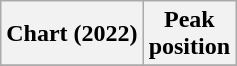<table class="wikitable plainrowheaders" style="text-align:center">
<tr>
<th scope="col">Chart (2022)</th>
<th scope="col">Peak<br>position</th>
</tr>
<tr>
</tr>
</table>
